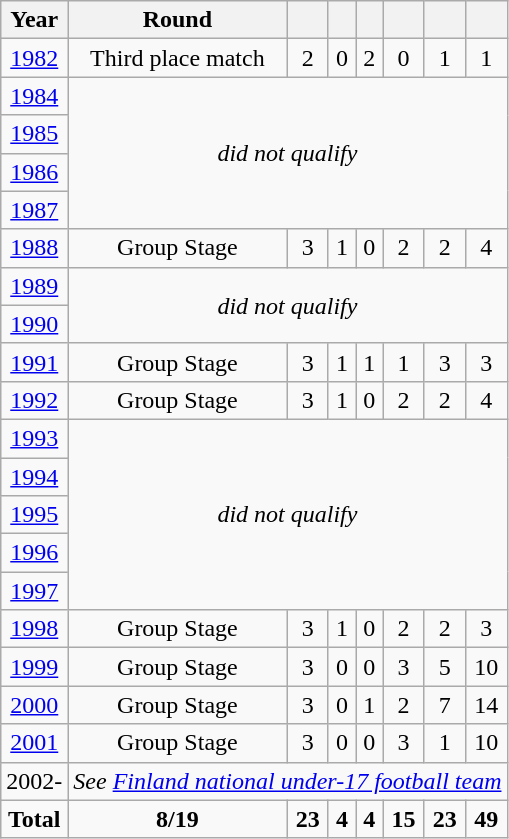<table class="wikitable" style="text-align: center;">
<tr>
<th>Year</th>
<th>Round</th>
<th></th>
<th></th>
<th></th>
<th></th>
<th></th>
<th></th>
</tr>
<tr>
<td> <a href='#'>1982</a></td>
<td>Third place match</td>
<td>2</td>
<td>0</td>
<td>2</td>
<td>0</td>
<td>1</td>
<td>1</td>
</tr>
<tr>
<td> <a href='#'>1984</a></td>
<td colspan=7 rowspan=4><em>did not qualify</em></td>
</tr>
<tr>
<td> <a href='#'>1985</a></td>
</tr>
<tr>
<td> <a href='#'>1986</a></td>
</tr>
<tr>
<td> <a href='#'>1987</a></td>
</tr>
<tr>
<td> <a href='#'>1988</a></td>
<td>Group Stage</td>
<td>3</td>
<td>1</td>
<td>0</td>
<td>2</td>
<td>2</td>
<td>4</td>
</tr>
<tr>
<td> <a href='#'>1989</a></td>
<td colspan=7 rowspan=2><em>did not qualify</em></td>
</tr>
<tr>
<td> <a href='#'>1990</a></td>
</tr>
<tr>
<td> <a href='#'>1991</a></td>
<td>Group Stage</td>
<td>3</td>
<td>1</td>
<td>1</td>
<td>1</td>
<td>3</td>
<td>3</td>
</tr>
<tr>
<td> <a href='#'>1992</a></td>
<td>Group Stage</td>
<td>3</td>
<td>1</td>
<td>0</td>
<td>2</td>
<td>2</td>
<td>4</td>
</tr>
<tr>
<td> <a href='#'>1993</a></td>
<td colspan=7 rowspan=5><em>did not qualify</em></td>
</tr>
<tr>
<td> <a href='#'>1994</a></td>
</tr>
<tr>
<td> <a href='#'>1995</a></td>
</tr>
<tr>
<td> <a href='#'>1996</a></td>
</tr>
<tr>
<td> <a href='#'>1997</a></td>
</tr>
<tr>
<td> <a href='#'>1998</a></td>
<td>Group Stage</td>
<td>3</td>
<td>1</td>
<td>0</td>
<td>2</td>
<td>2</td>
<td>3</td>
</tr>
<tr>
<td> <a href='#'>1999</a></td>
<td>Group Stage</td>
<td>3</td>
<td>0</td>
<td>0</td>
<td>3</td>
<td>5</td>
<td>10</td>
</tr>
<tr>
<td> <a href='#'>2000</a></td>
<td>Group Stage</td>
<td>3</td>
<td>0</td>
<td>1</td>
<td>2</td>
<td>7</td>
<td>14</td>
</tr>
<tr>
<td> <a href='#'>2001</a></td>
<td>Group Stage</td>
<td>3</td>
<td>0</td>
<td>0</td>
<td>3</td>
<td>1</td>
<td>10</td>
</tr>
<tr>
<td>2002-</td>
<td colspan=15><em>See <a href='#'>Finland national under-17 football team</a></em></td>
</tr>
<tr>
<td><strong>Total</strong></td>
<td><strong>8/19</strong></td>
<td><strong>23</strong></td>
<td><strong>4</strong></td>
<td><strong>4</strong></td>
<td><strong>15</strong></td>
<td><strong>23</strong></td>
<td><strong>49</strong></td>
</tr>
</table>
